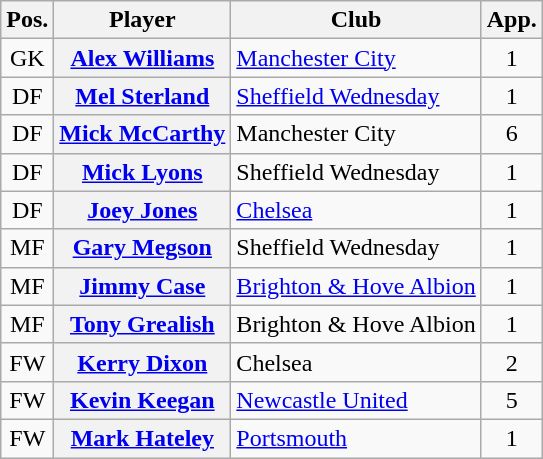<table class="wikitable plainrowheaders" style="text-align: left">
<tr>
<th scope=col>Pos.</th>
<th scope=col>Player</th>
<th scope=col>Club</th>
<th scope=col>App.</th>
</tr>
<tr>
<td style=text-align:center>GK</td>
<th scope=row><a href='#'>Alex Williams</a></th>
<td><a href='#'>Manchester City</a></td>
<td style=text-align:center>1</td>
</tr>
<tr>
<td style=text-align:center>DF</td>
<th scope=row><a href='#'>Mel Sterland</a></th>
<td><a href='#'>Sheffield Wednesday</a></td>
<td style=text-align:center>1</td>
</tr>
<tr>
<td style=text-align:center>DF</td>
<th scope=row><a href='#'>Mick McCarthy</a> </th>
<td>Manchester City</td>
<td style=text-align:center>6</td>
</tr>
<tr>
<td style=text-align:center>DF</td>
<th scope=row><a href='#'>Mick Lyons</a></th>
<td>Sheffield Wednesday</td>
<td style=text-align:center>1</td>
</tr>
<tr>
<td style=text-align:center>DF</td>
<th scope=row><a href='#'>Joey Jones</a></th>
<td><a href='#'>Chelsea</a></td>
<td style=text-align:center>1</td>
</tr>
<tr>
<td style=text-align:center>MF</td>
<th scope=row><a href='#'>Gary Megson</a></th>
<td>Sheffield Wednesday</td>
<td style=text-align:center>1</td>
</tr>
<tr>
<td style=text-align:center>MF</td>
<th scope=row><a href='#'>Jimmy Case</a></th>
<td><a href='#'>Brighton & Hove Albion</a></td>
<td style=text-align:center>1</td>
</tr>
<tr>
<td style=text-align:center>MF</td>
<th scope=row><a href='#'>Tony Grealish</a></th>
<td>Brighton & Hove Albion</td>
<td style=text-align:center>1</td>
</tr>
<tr>
<td style=text-align:center>FW</td>
<th scope=row><a href='#'>Kerry Dixon</a></th>
<td>Chelsea</td>
<td style=text-align:center>2</td>
</tr>
<tr>
<td style=text-align:center>FW</td>
<th scope=row><a href='#'>Kevin Keegan</a> </th>
<td><a href='#'>Newcastle United</a></td>
<td style=text-align:center>5</td>
</tr>
<tr>
<td style=text-align:center>FW</td>
<th scope=row><a href='#'>Mark Hateley</a></th>
<td><a href='#'>Portsmouth</a></td>
<td style=text-align:center>1</td>
</tr>
</table>
